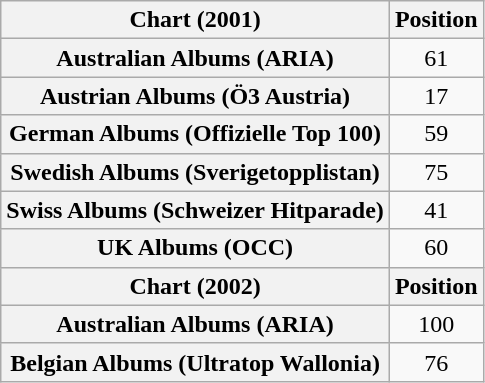<table class="wikitable plainrowheaders" style="text-align:center">
<tr>
<th scope="col">Chart (2001)</th>
<th scope="col">Position</th>
</tr>
<tr>
<th scope="row">Australian Albums (ARIA)</th>
<td>61</td>
</tr>
<tr>
<th scope="row">Austrian Albums (Ö3 Austria)</th>
<td>17</td>
</tr>
<tr>
<th scope="row">German Albums (Offizielle Top 100)</th>
<td>59</td>
</tr>
<tr>
<th scope="row">Swedish Albums (Sverigetopplistan)</th>
<td>75</td>
</tr>
<tr>
<th scope="row">Swiss Albums (Schweizer Hitparade)</th>
<td>41</td>
</tr>
<tr>
<th scope="row">UK Albums (OCC)</th>
<td>60</td>
</tr>
<tr>
<th scope="col">Chart (2002)</th>
<th scope="col">Position</th>
</tr>
<tr>
<th scope="row">Australian Albums (ARIA)</th>
<td>100</td>
</tr>
<tr>
<th scope="row">Belgian Albums (Ultratop Wallonia)</th>
<td>76</td>
</tr>
</table>
